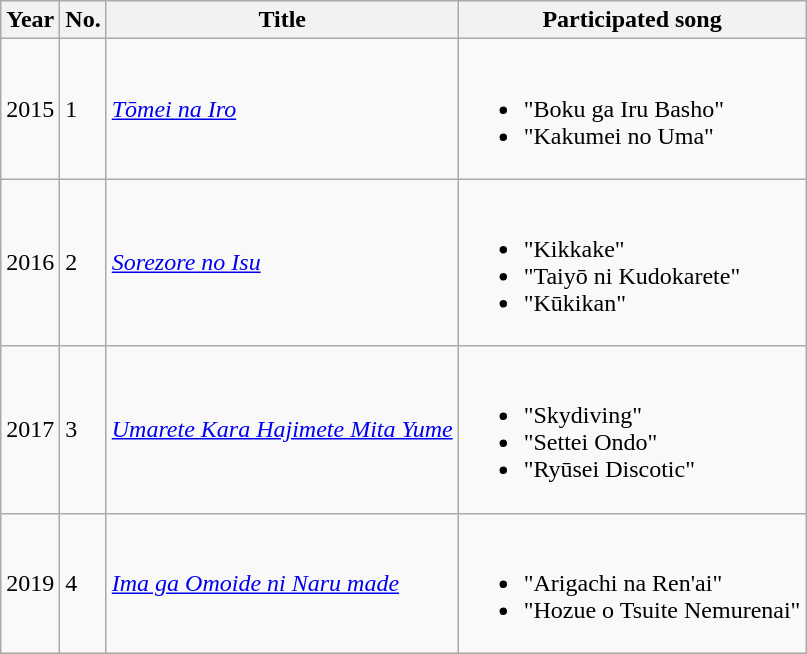<table class="wikitable sortable">
<tr>
<th>Year</th>
<th data-sort-type="number">No.</th>
<th>Title</th>
<th class="unsortable">Participated song</th>
</tr>
<tr>
<td>2015</td>
<td>1</td>
<td><em><a href='#'>Tōmei na Iro</a></em></td>
<td><br><ul><li>"Boku ga Iru Basho"</li><li>"Kakumei no Uma"</li></ul></td>
</tr>
<tr>
<td>2016</td>
<td>2</td>
<td><em><a href='#'>Sorezore no Isu</a></em></td>
<td><br><ul><li>"Kikkake"</li><li>"Taiyō ni Kudokarete"</li><li>"Kūkikan"</li></ul></td>
</tr>
<tr>
<td>2017</td>
<td>3</td>
<td><em><a href='#'>Umarete Kara Hajimete Mita Yume</a></em></td>
<td><br><ul><li>"Skydiving"</li><li>"Settei Ondo"</li><li>"Ryūsei Discotic"</li></ul></td>
</tr>
<tr>
<td>2019</td>
<td>4</td>
<td><em><a href='#'>Ima ga Omoide ni Naru made</a></em></td>
<td><br><ul><li>"Arigachi na Ren'ai"</li><li>"Hozue o Tsuite Nemurenai"</li></ul></td>
</tr>
</table>
